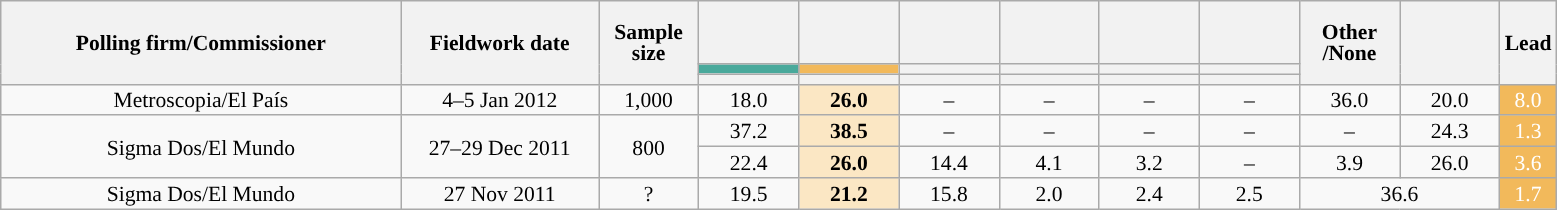<table class="wikitable collapsible collapsed" style="text-align:center; font-size:90%; line-height:14px;">
<tr style="height:42px;">
<th style="width:260px;" rowspan="3">Polling firm/Commissioner</th>
<th style="width:125px;" rowspan="3">Fieldwork date</th>
<th style="width:60px;" rowspan="3">Sample size</th>
<th style="width:60px;"></th>
<th style="width:60px;"></th>
<th style="width:60px;"></th>
<th style="width:60px;"></th>
<th style="width:60px;"></th>
<th style="width:60px;"></th>
<th style="width:60px;" rowspan="3">Other<br>/None</th>
<th style="width:60px;" rowspan="3"></th>
<th style="width:30px;" rowspan="3">Lead</th>
</tr>
<tr>
<th style="color:inherit;background:#49A99B;"></th>
<th style="color:inherit;background:#F2B95B;"></th>
<th style="color:inherit;background:"></th>
<th style="color:inherit;background:"></th>
<th style="color:inherit;background:"></th>
<th style="color:inherit;background:"></th>
</tr>
<tr>
<th></th>
<th></th>
<th></th>
<th></th>
<th></th>
<th></th>
</tr>
<tr>
<td>Metroscopia/El País</td>
<td>4–5 Jan 2012</td>
<td>1,000</td>
<td>18.0</td>
<td style="color:inherit;background:#FBE7C4;"><strong>26.0</strong></td>
<td>–</td>
<td>–</td>
<td>–</td>
<td>–</td>
<td>36.0</td>
<td>20.0</td>
<td style="color:inherit;background:#F2B95B; color:white;">8.0</td>
</tr>
<tr>
<td rowspan="2">Sigma Dos/El Mundo</td>
<td rowspan="2">27–29 Dec 2011</td>
<td rowspan="2">800</td>
<td>37.2</td>
<td style="color:inherit;background:#FBE7C4;"><strong>38.5</strong></td>
<td>–</td>
<td>–</td>
<td>–</td>
<td>–</td>
<td>–</td>
<td>24.3</td>
<td style="color:inherit;background:#F2B95B; color:white;">1.3</td>
</tr>
<tr>
<td>22.4</td>
<td style="color:inherit;background:#FBE7C4;"><strong>26.0</strong></td>
<td>14.4</td>
<td>4.1</td>
<td>3.2</td>
<td>–</td>
<td>3.9</td>
<td>26.0</td>
<td style="color:inherit;background:#F2B95B; color:white;">3.6</td>
</tr>
<tr>
<td>Sigma Dos/El Mundo</td>
<td>27 Nov 2011</td>
<td>?</td>
<td>19.5</td>
<td style="color:inherit;background:#FBE7C4;"><strong>21.2</strong></td>
<td>15.8</td>
<td>2.0</td>
<td>2.4</td>
<td>2.5</td>
<td colspan="2">36.6</td>
<td style="color:inherit;background:#F2B95B; color:white;">1.7</td>
</tr>
</table>
